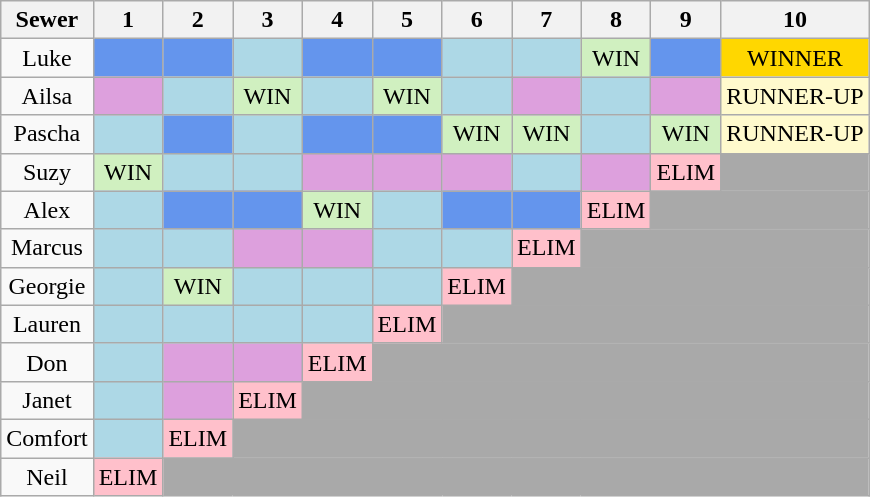<table class="wikitable" style="text-align:center">
<tr>
<th>Sewer</th>
<th>1</th>
<th>2</th>
<th>3</th>
<th>4</th>
<th>5</th>
<th>6</th>
<th>7</th>
<th>8</th>
<th>9</th>
<th>10</th>
</tr>
<tr>
<td>Luke</td>
<td style="background:cornflowerblue;"></td>
<td style="background:cornflowerblue;"></td>
<td style="background:lightblue;"></td>
<td style="background:cornflowerblue;"></td>
<td style="background:cornflowerblue;"></td>
<td style="background:lightblue;"></td>
<td style="background:lightBlue;"></td>
<td style="background:#d0f0c0;">WIN</td>
<td style="background:cornflowerblue;"></td>
<td style="background:gold;">WINNER</td>
</tr>
<tr>
<td>Ailsa</td>
<td style="background:plum;"></td>
<td style="background:lightblue;"></td>
<td style="background:#d0f0c0;">WIN</td>
<td style="background:lightblue;"></td>
<td style="background:#d0f0c0;">WIN</td>
<td style="background:lightblue;"></td>
<td style="background:plum;"></td>
<td style="background:lightblue;"></td>
<td style="background:plum;"></td>
<td style="background:lemonchiffon;">RUNNER-UP</td>
</tr>
<tr>
<td>Pascha</td>
<td style="background:lightblue;"></td>
<td style="background:cornflowerblue;"></td>
<td style="background:lightblue;"></td>
<td style="background:cornflowerblue;"></td>
<td style="background:cornflowerblue;"></td>
<td style="background:#d0f0c0;">WIN</td>
<td style="background:#d0f0c0;">WIN</td>
<td style="background:lightblue;"></td>
<td style="background:#d0f0c0;">WIN</td>
<td style="background:lemonchiffon;">RUNNER-UP</td>
</tr>
<tr>
<td>Suzy</td>
<td style="background:#d0f0c0;">WIN</td>
<td style="background:lightblue;"></td>
<td style="background:lightblue;"></td>
<td style="background:plum;"></td>
<td style="background:plum;"></td>
<td style="background:plum;"></td>
<td style="background:lightblue;"></td>
<td style="background:plum;"></td>
<td style="background:pink;">ELIM</td>
<td style="background:darkgrey;"></td>
</tr>
<tr>
<td>Alex</td>
<td style="background:lightblue;"></td>
<td style="background:cornflowerblue;"></td>
<td style="background:cornflowerblue;"></td>
<td style="background:#d0f0c0;">WIN</td>
<td style="background:lightblue;"></td>
<td style="background:cornflowerblue;"></td>
<td style="background:cornflowerblue;"></td>
<td style="background:pink;">ELIM</td>
<td colspan="2" style="background:darkgrey;"></td>
</tr>
<tr>
<td>Marcus</td>
<td style="background:lightblue;"></td>
<td style="background:lightblue;"></td>
<td style="background:plum;"></td>
<td style="background:plum;"></td>
<td style="background:lightblue;"></td>
<td style="background:lightblue;"></td>
<td style="background:pink;">ELIM</td>
<td colspan="3" style="background:darkgrey;"></td>
</tr>
<tr>
<td>Georgie</td>
<td style="background:lightblue;"></td>
<td style="background:#d0f0c0;">WIN</td>
<td style="background:lightblue;"></td>
<td style="background:lightblue;"></td>
<td style="background:lightblue;"></td>
<td style="background:pink;">ELIM</td>
<td colspan="4" style="background:darkgrey;"></td>
</tr>
<tr>
<td>Lauren</td>
<td style="background:lightBlue;"></td>
<td style="background:lightblue;"></td>
<td style="background:lightblue;"></td>
<td style="background:lightblue;"></td>
<td style="background:pink;">ELIM</td>
<td colspan="5" style="background:darkgrey;"></td>
</tr>
<tr>
<td>Don</td>
<td style="background:lightblue;"></td>
<td style="background:plum;"></td>
<td style="background:plum;"></td>
<td style="background:pink;">ELIM</td>
<td colspan="6" style="background:darkgrey;"></td>
</tr>
<tr>
<td>Janet</td>
<td style="background:lightblue;"></td>
<td style="background:plum;"></td>
<td style="background:pink;">ELIM</td>
<td colspan="7" style="background:darkgrey;"></td>
</tr>
<tr>
<td>Comfort</td>
<td style="background:lightblue;"></td>
<td style="background:pink;">ELIM</td>
<td colspan="8" style="background:darkgrey;"></td>
</tr>
<tr>
<td>Neil</td>
<td style="background:pink;">ELIM</td>
<td colspan="9" style="background:darkgrey;"></td>
</tr>
</table>
